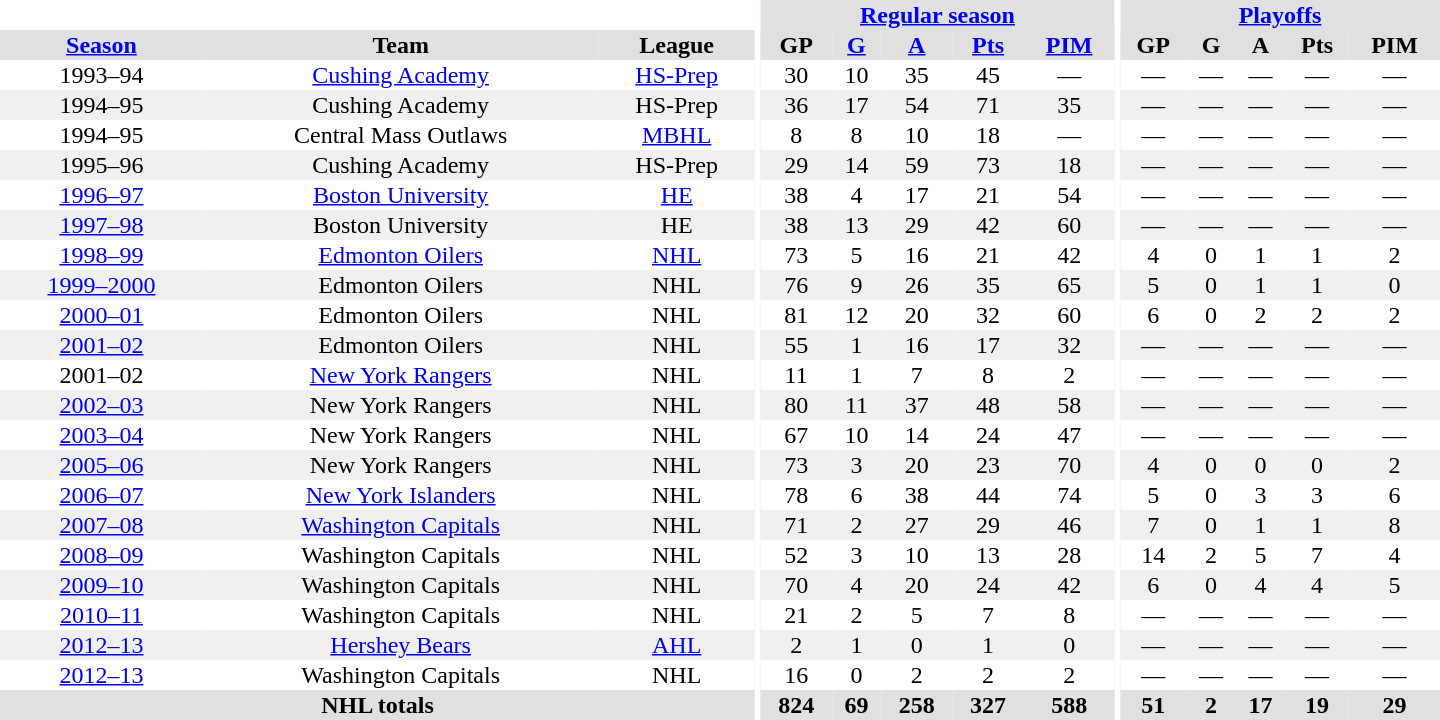<table border="0" cellpadding="1" cellspacing="0" style="text-align:center; width:60em">
<tr bgcolor="#e0e0e0">
<th colspan="3" bgcolor="#ffffff"></th>
<th rowspan="99" bgcolor="#ffffff"></th>
<th colspan="5"><a href='#'>Regular season</a></th>
<th rowspan="99" bgcolor="#ffffff"></th>
<th colspan="5"><a href='#'>Playoffs</a></th>
</tr>
<tr bgcolor="#e0e0e0">
<th><a href='#'>Season</a></th>
<th>Team</th>
<th>League</th>
<th>GP</th>
<th><a href='#'>G</a></th>
<th><a href='#'>A</a></th>
<th><a href='#'>Pts</a></th>
<th><a href='#'>PIM</a></th>
<th>GP</th>
<th>G</th>
<th>A</th>
<th>Pts</th>
<th>PIM</th>
</tr>
<tr>
<td>1993–94</td>
<td><a href='#'>Cushing Academy</a></td>
<td><a href='#'>HS-Prep</a></td>
<td>30</td>
<td>10</td>
<td>35</td>
<td>45</td>
<td>—</td>
<td>—</td>
<td>—</td>
<td>—</td>
<td>—</td>
<td>—</td>
</tr>
<tr bgcolor="#f0f0f0">
<td>1994–95</td>
<td>Cushing Academy</td>
<td>HS-Prep</td>
<td>36</td>
<td>17</td>
<td>54</td>
<td>71</td>
<td>35</td>
<td>—</td>
<td>—</td>
<td>—</td>
<td>—</td>
<td>—</td>
</tr>
<tr>
<td>1994–95</td>
<td>Central Mass Outlaws</td>
<td><a href='#'>MBHL</a></td>
<td>8</td>
<td>8</td>
<td>10</td>
<td>18</td>
<td>—</td>
<td>—</td>
<td>—</td>
<td>—</td>
<td>—</td>
<td>—</td>
</tr>
<tr bgcolor="#f0f0f0">
<td>1995–96</td>
<td>Cushing Academy</td>
<td>HS-Prep</td>
<td>29</td>
<td>14</td>
<td>59</td>
<td>73</td>
<td>18</td>
<td>—</td>
<td>—</td>
<td>—</td>
<td>—</td>
<td>—</td>
</tr>
<tr>
<td><a href='#'>1996–97</a></td>
<td><a href='#'>Boston University</a></td>
<td><a href='#'>HE</a></td>
<td>38</td>
<td>4</td>
<td>17</td>
<td>21</td>
<td>54</td>
<td>—</td>
<td>—</td>
<td>—</td>
<td>—</td>
<td>—</td>
</tr>
<tr bgcolor="#f0f0f0">
<td><a href='#'>1997–98</a></td>
<td>Boston University</td>
<td>HE</td>
<td>38</td>
<td>13</td>
<td>29</td>
<td>42</td>
<td>60</td>
<td>—</td>
<td>—</td>
<td>—</td>
<td>—</td>
<td>—</td>
</tr>
<tr>
<td><a href='#'>1998–99</a></td>
<td><a href='#'>Edmonton Oilers</a></td>
<td><a href='#'>NHL</a></td>
<td>73</td>
<td>5</td>
<td>16</td>
<td>21</td>
<td>42</td>
<td>4</td>
<td>0</td>
<td>1</td>
<td>1</td>
<td>2</td>
</tr>
<tr bgcolor="#f0f0f0">
<td><a href='#'>1999–2000</a></td>
<td>Edmonton Oilers</td>
<td>NHL</td>
<td>76</td>
<td>9</td>
<td>26</td>
<td>35</td>
<td>65</td>
<td>5</td>
<td>0</td>
<td>1</td>
<td>1</td>
<td>0</td>
</tr>
<tr>
<td><a href='#'>2000–01</a></td>
<td>Edmonton Oilers</td>
<td>NHL</td>
<td>81</td>
<td>12</td>
<td>20</td>
<td>32</td>
<td>60</td>
<td>6</td>
<td>0</td>
<td>2</td>
<td>2</td>
<td>2</td>
</tr>
<tr bgcolor="#f0f0f0">
<td><a href='#'>2001–02</a></td>
<td>Edmonton Oilers</td>
<td>NHL</td>
<td>55</td>
<td>1</td>
<td>16</td>
<td>17</td>
<td>32</td>
<td>—</td>
<td>—</td>
<td>—</td>
<td>—</td>
<td>—</td>
</tr>
<tr>
<td>2001–02</td>
<td><a href='#'>New York Rangers</a></td>
<td>NHL</td>
<td>11</td>
<td>1</td>
<td>7</td>
<td>8</td>
<td>2</td>
<td>—</td>
<td>—</td>
<td>—</td>
<td>—</td>
<td>—</td>
</tr>
<tr bgcolor="#f0f0f0">
<td><a href='#'>2002–03</a></td>
<td>New York Rangers</td>
<td>NHL</td>
<td>80</td>
<td>11</td>
<td>37</td>
<td>48</td>
<td>58</td>
<td>—</td>
<td>—</td>
<td>—</td>
<td>—</td>
<td>—</td>
</tr>
<tr>
<td><a href='#'>2003–04</a></td>
<td>New York Rangers</td>
<td>NHL</td>
<td>67</td>
<td>10</td>
<td>14</td>
<td>24</td>
<td>47</td>
<td>—</td>
<td>—</td>
<td>—</td>
<td>—</td>
<td>—</td>
</tr>
<tr bgcolor="#f0f0f0">
<td><a href='#'>2005–06</a></td>
<td>New York Rangers</td>
<td>NHL</td>
<td>73</td>
<td>3</td>
<td>20</td>
<td>23</td>
<td>70</td>
<td>4</td>
<td>0</td>
<td>0</td>
<td>0</td>
<td>2</td>
</tr>
<tr>
<td><a href='#'>2006–07</a></td>
<td><a href='#'>New York Islanders</a></td>
<td>NHL</td>
<td>78</td>
<td>6</td>
<td>38</td>
<td>44</td>
<td>74</td>
<td>5</td>
<td>0</td>
<td>3</td>
<td>3</td>
<td>6</td>
</tr>
<tr bgcolor="#f0f0f0">
<td><a href='#'>2007–08</a></td>
<td><a href='#'>Washington Capitals</a></td>
<td>NHL</td>
<td>71</td>
<td>2</td>
<td>27</td>
<td>29</td>
<td>46</td>
<td>7</td>
<td>0</td>
<td>1</td>
<td>1</td>
<td>8</td>
</tr>
<tr>
<td><a href='#'>2008–09</a></td>
<td>Washington Capitals</td>
<td>NHL</td>
<td>52</td>
<td>3</td>
<td>10</td>
<td>13</td>
<td>28</td>
<td>14</td>
<td>2</td>
<td>5</td>
<td>7</td>
<td>4</td>
</tr>
<tr bgcolor="#f0f0f0">
<td><a href='#'>2009–10</a></td>
<td>Washington Capitals</td>
<td>NHL</td>
<td>70</td>
<td>4</td>
<td>20</td>
<td>24</td>
<td>42</td>
<td>6</td>
<td>0</td>
<td>4</td>
<td>4</td>
<td>5</td>
</tr>
<tr>
<td><a href='#'>2010–11</a></td>
<td>Washington Capitals</td>
<td>NHL</td>
<td>21</td>
<td>2</td>
<td>5</td>
<td>7</td>
<td>8</td>
<td>—</td>
<td>—</td>
<td>—</td>
<td>—</td>
<td>—</td>
</tr>
<tr bgcolor="#f0f0f0">
<td><a href='#'>2012–13</a></td>
<td><a href='#'>Hershey Bears</a></td>
<td><a href='#'>AHL</a></td>
<td>2</td>
<td>1</td>
<td>0</td>
<td>1</td>
<td>0</td>
<td>—</td>
<td>—</td>
<td>—</td>
<td>—</td>
<td>—</td>
</tr>
<tr>
<td><a href='#'>2012–13</a></td>
<td>Washington Capitals</td>
<td>NHL</td>
<td>16</td>
<td>0</td>
<td>2</td>
<td>2</td>
<td>2</td>
<td>—</td>
<td>—</td>
<td>—</td>
<td>—</td>
<td>—</td>
</tr>
<tr bgcolor="#e0e0e0">
<th colspan="3">NHL totals</th>
<th>824</th>
<th>69</th>
<th>258</th>
<th>327</th>
<th>588</th>
<th>51</th>
<th>2</th>
<th>17</th>
<th>19</th>
<th>29</th>
</tr>
</table>
